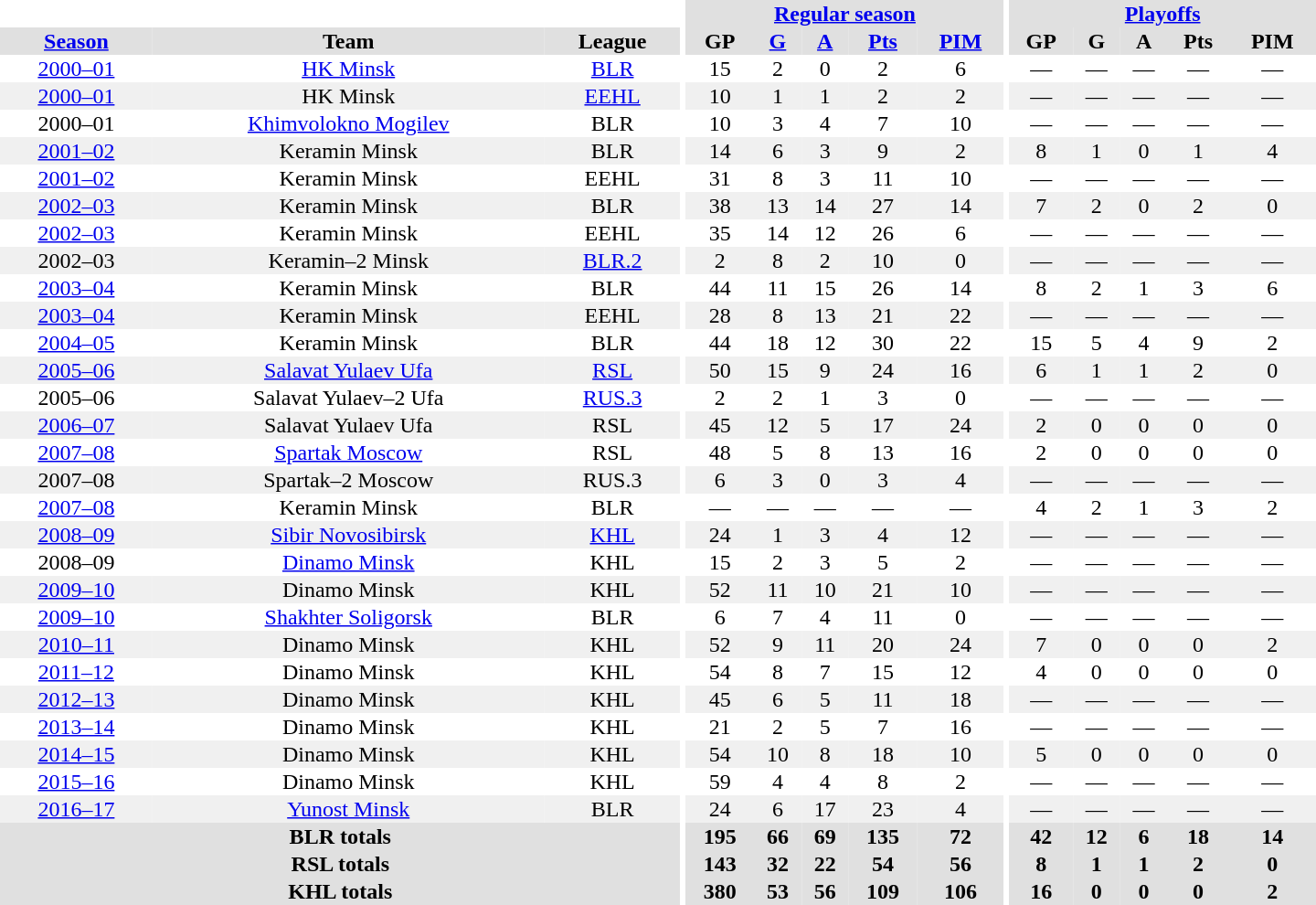<table border="0" cellpadding="1" cellspacing="0" style="text-align:center; width:60em">
<tr bgcolor="#e0e0e0">
<th colspan="3" bgcolor="#ffffff"></th>
<th rowspan="99" bgcolor="#ffffff"></th>
<th colspan="5"><a href='#'>Regular season</a></th>
<th rowspan="99" bgcolor="#ffffff"></th>
<th colspan="5"><a href='#'>Playoffs</a></th>
</tr>
<tr bgcolor="#e0e0e0">
<th><a href='#'>Season</a></th>
<th>Team</th>
<th>League</th>
<th>GP</th>
<th><a href='#'>G</a></th>
<th><a href='#'>A</a></th>
<th><a href='#'>Pts</a></th>
<th><a href='#'>PIM</a></th>
<th>GP</th>
<th>G</th>
<th>A</th>
<th>Pts</th>
<th>PIM</th>
</tr>
<tr>
<td><a href='#'>2000–01</a></td>
<td><a href='#'>HK Minsk</a></td>
<td><a href='#'>BLR</a></td>
<td>15</td>
<td>2</td>
<td>0</td>
<td>2</td>
<td>6</td>
<td>—</td>
<td>—</td>
<td>—</td>
<td>—</td>
<td>—</td>
</tr>
<tr bgcolor="#f0f0f0">
<td><a href='#'>2000–01</a></td>
<td>HK Minsk</td>
<td><a href='#'>EEHL</a></td>
<td>10</td>
<td>1</td>
<td>1</td>
<td>2</td>
<td>2</td>
<td>—</td>
<td>—</td>
<td>—</td>
<td>—</td>
<td>—</td>
</tr>
<tr>
<td>2000–01</td>
<td><a href='#'>Khimvolokno Mogilev</a></td>
<td>BLR</td>
<td>10</td>
<td>3</td>
<td>4</td>
<td>7</td>
<td>10</td>
<td>—</td>
<td>—</td>
<td>—</td>
<td>—</td>
<td>—</td>
</tr>
<tr bgcolor="#f0f0f0">
<td><a href='#'>2001–02</a></td>
<td>Keramin Minsk</td>
<td>BLR</td>
<td>14</td>
<td>6</td>
<td>3</td>
<td>9</td>
<td>2</td>
<td>8</td>
<td>1</td>
<td>0</td>
<td>1</td>
<td>4</td>
</tr>
<tr>
<td><a href='#'>2001–02</a></td>
<td>Keramin Minsk</td>
<td>EEHL</td>
<td>31</td>
<td>8</td>
<td>3</td>
<td>11</td>
<td>10</td>
<td>—</td>
<td>—</td>
<td>—</td>
<td>—</td>
<td>—</td>
</tr>
<tr bgcolor="#f0f0f0">
<td><a href='#'>2002–03</a></td>
<td>Keramin Minsk</td>
<td>BLR</td>
<td>38</td>
<td>13</td>
<td>14</td>
<td>27</td>
<td>14</td>
<td>7</td>
<td>2</td>
<td>0</td>
<td>2</td>
<td>0</td>
</tr>
<tr>
<td><a href='#'>2002–03</a></td>
<td>Keramin Minsk</td>
<td>EEHL</td>
<td>35</td>
<td>14</td>
<td>12</td>
<td>26</td>
<td>6</td>
<td>—</td>
<td>—</td>
<td>—</td>
<td>—</td>
<td>—</td>
</tr>
<tr bgcolor="#f0f0f0">
<td>2002–03</td>
<td>Keramin–2 Minsk</td>
<td><a href='#'>BLR.2</a></td>
<td>2</td>
<td>8</td>
<td>2</td>
<td>10</td>
<td>0</td>
<td>—</td>
<td>—</td>
<td>—</td>
<td>—</td>
<td>—</td>
</tr>
<tr>
<td><a href='#'>2003–04</a></td>
<td>Keramin Minsk</td>
<td>BLR</td>
<td>44</td>
<td>11</td>
<td>15</td>
<td>26</td>
<td>14</td>
<td>8</td>
<td>2</td>
<td>1</td>
<td>3</td>
<td>6</td>
</tr>
<tr bgcolor="#f0f0f0">
<td><a href='#'>2003–04</a></td>
<td>Keramin Minsk</td>
<td>EEHL</td>
<td>28</td>
<td>8</td>
<td>13</td>
<td>21</td>
<td>22</td>
<td>—</td>
<td>—</td>
<td>—</td>
<td>—</td>
<td>—</td>
</tr>
<tr>
<td><a href='#'>2004–05</a></td>
<td>Keramin Minsk</td>
<td>BLR</td>
<td>44</td>
<td>18</td>
<td>12</td>
<td>30</td>
<td>22</td>
<td>15</td>
<td>5</td>
<td>4</td>
<td>9</td>
<td>2</td>
</tr>
<tr bgcolor="#f0f0f0">
<td><a href='#'>2005–06</a></td>
<td><a href='#'>Salavat Yulaev Ufa</a></td>
<td><a href='#'>RSL</a></td>
<td>50</td>
<td>15</td>
<td>9</td>
<td>24</td>
<td>16</td>
<td>6</td>
<td>1</td>
<td>1</td>
<td>2</td>
<td>0</td>
</tr>
<tr>
<td>2005–06</td>
<td>Salavat Yulaev–2 Ufa</td>
<td><a href='#'>RUS.3</a></td>
<td>2</td>
<td>2</td>
<td>1</td>
<td>3</td>
<td>0</td>
<td>—</td>
<td>—</td>
<td>—</td>
<td>—</td>
<td>—</td>
</tr>
<tr bgcolor="#f0f0f0">
<td><a href='#'>2006–07</a></td>
<td>Salavat Yulaev Ufa</td>
<td>RSL</td>
<td>45</td>
<td>12</td>
<td>5</td>
<td>17</td>
<td>24</td>
<td>2</td>
<td>0</td>
<td>0</td>
<td>0</td>
<td>0</td>
</tr>
<tr>
<td><a href='#'>2007–08</a></td>
<td><a href='#'>Spartak Moscow</a></td>
<td>RSL</td>
<td>48</td>
<td>5</td>
<td>8</td>
<td>13</td>
<td>16</td>
<td>2</td>
<td>0</td>
<td>0</td>
<td>0</td>
<td>0</td>
</tr>
<tr bgcolor="#f0f0f0">
<td>2007–08</td>
<td>Spartak–2 Moscow</td>
<td>RUS.3</td>
<td>6</td>
<td>3</td>
<td>0</td>
<td>3</td>
<td>4</td>
<td>—</td>
<td>—</td>
<td>—</td>
<td>—</td>
<td>—</td>
</tr>
<tr>
<td><a href='#'>2007–08</a></td>
<td>Keramin Minsk</td>
<td>BLR</td>
<td>—</td>
<td>—</td>
<td>—</td>
<td>—</td>
<td>—</td>
<td>4</td>
<td>2</td>
<td>1</td>
<td>3</td>
<td>2</td>
</tr>
<tr bgcolor="#f0f0f0">
<td><a href='#'>2008–09</a></td>
<td><a href='#'>Sibir Novosibirsk</a></td>
<td><a href='#'>KHL</a></td>
<td>24</td>
<td>1</td>
<td>3</td>
<td>4</td>
<td>12</td>
<td>—</td>
<td>—</td>
<td>—</td>
<td>—</td>
<td>—</td>
</tr>
<tr>
<td>2008–09</td>
<td><a href='#'>Dinamo Minsk</a></td>
<td>KHL</td>
<td>15</td>
<td>2</td>
<td>3</td>
<td>5</td>
<td>2</td>
<td>—</td>
<td>—</td>
<td>—</td>
<td>—</td>
<td>—</td>
</tr>
<tr bgcolor="#f0f0f0">
<td><a href='#'>2009–10</a></td>
<td>Dinamo Minsk</td>
<td>KHL</td>
<td>52</td>
<td>11</td>
<td>10</td>
<td>21</td>
<td>10</td>
<td>—</td>
<td>—</td>
<td>—</td>
<td>—</td>
<td>—</td>
</tr>
<tr>
<td><a href='#'>2009–10</a></td>
<td><a href='#'>Shakhter Soligorsk</a></td>
<td>BLR</td>
<td>6</td>
<td>7</td>
<td>4</td>
<td>11</td>
<td>0</td>
<td>—</td>
<td>—</td>
<td>—</td>
<td>—</td>
<td>—</td>
</tr>
<tr bgcolor="#f0f0f0">
<td><a href='#'>2010–11</a></td>
<td>Dinamo Minsk</td>
<td>KHL</td>
<td>52</td>
<td>9</td>
<td>11</td>
<td>20</td>
<td>24</td>
<td>7</td>
<td>0</td>
<td>0</td>
<td>0</td>
<td>2</td>
</tr>
<tr>
<td><a href='#'>2011–12</a></td>
<td>Dinamo Minsk</td>
<td>KHL</td>
<td>54</td>
<td>8</td>
<td>7</td>
<td>15</td>
<td>12</td>
<td>4</td>
<td>0</td>
<td>0</td>
<td>0</td>
<td>0</td>
</tr>
<tr bgcolor="#f0f0f0">
<td><a href='#'>2012–13</a></td>
<td>Dinamo Minsk</td>
<td>KHL</td>
<td>45</td>
<td>6</td>
<td>5</td>
<td>11</td>
<td>18</td>
<td>—</td>
<td>—</td>
<td>—</td>
<td>—</td>
<td>—</td>
</tr>
<tr>
<td><a href='#'>2013–14</a></td>
<td>Dinamo Minsk</td>
<td>KHL</td>
<td>21</td>
<td>2</td>
<td>5</td>
<td>7</td>
<td>16</td>
<td>—</td>
<td>—</td>
<td>—</td>
<td>—</td>
<td>—</td>
</tr>
<tr bgcolor="#f0f0f0">
<td><a href='#'>2014–15</a></td>
<td>Dinamo Minsk</td>
<td>KHL</td>
<td>54</td>
<td>10</td>
<td>8</td>
<td>18</td>
<td>10</td>
<td>5</td>
<td>0</td>
<td>0</td>
<td>0</td>
<td>0</td>
</tr>
<tr>
<td><a href='#'>2015–16</a></td>
<td>Dinamo Minsk</td>
<td>KHL</td>
<td>59</td>
<td>4</td>
<td>4</td>
<td>8</td>
<td>2</td>
<td>—</td>
<td>—</td>
<td>—</td>
<td>—</td>
<td>—</td>
</tr>
<tr bgcolor="#f0f0f0">
<td><a href='#'>2016–17</a></td>
<td><a href='#'>Yunost Minsk</a></td>
<td>BLR</td>
<td>24</td>
<td>6</td>
<td>17</td>
<td>23</td>
<td>4</td>
<td>—</td>
<td>—</td>
<td>—</td>
<td>—</td>
<td>—</td>
</tr>
<tr bgcolor="#e0e0e0">
<th colspan="3">BLR totals</th>
<th>195</th>
<th>66</th>
<th>69</th>
<th>135</th>
<th>72</th>
<th>42</th>
<th>12</th>
<th>6</th>
<th>18</th>
<th>14</th>
</tr>
<tr bgcolor="#e0e0e0">
<th colspan="3">RSL totals</th>
<th>143</th>
<th>32</th>
<th>22</th>
<th>54</th>
<th>56</th>
<th>8</th>
<th>1</th>
<th>1</th>
<th>2</th>
<th>0</th>
</tr>
<tr bgcolor="#e0e0e0">
<th colspan="3">KHL totals</th>
<th>380</th>
<th>53</th>
<th>56</th>
<th>109</th>
<th>106</th>
<th>16</th>
<th>0</th>
<th>0</th>
<th>0</th>
<th>2</th>
</tr>
</table>
